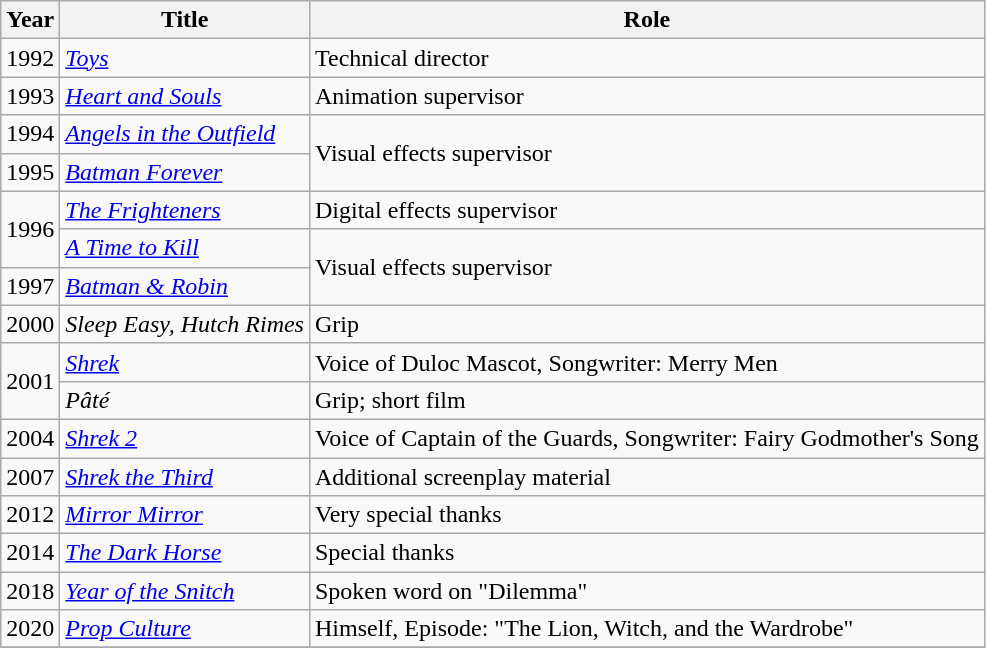<table class="wikitable">
<tr>
<th>Year</th>
<th>Title</th>
<th>Role</th>
</tr>
<tr>
<td>1992</td>
<td><em><a href='#'>Toys</a></em></td>
<td>Technical director</td>
</tr>
<tr>
<td>1993</td>
<td><em><a href='#'>Heart and Souls</a></em></td>
<td>Animation supervisor</td>
</tr>
<tr>
<td>1994</td>
<td><em><a href='#'>Angels in the Outfield</a></em></td>
<td rowspan="2">Visual effects supervisor</td>
</tr>
<tr>
<td>1995</td>
<td><em><a href='#'>Batman Forever</a></em></td>
</tr>
<tr>
<td rowspan="2">1996</td>
<td><em><a href='#'>The Frighteners</a></em></td>
<td>Digital effects supervisor</td>
</tr>
<tr>
<td><em><a href='#'>A Time to Kill</a></em></td>
<td rowspan="2">Visual effects supervisor</td>
</tr>
<tr>
<td>1997</td>
<td><em><a href='#'>Batman & Robin</a></em></td>
</tr>
<tr>
<td>2000</td>
<td><em>Sleep Easy, Hutch Rimes</em></td>
<td>Grip</td>
</tr>
<tr>
<td rowspan=2>2001</td>
<td><em><a href='#'>Shrek</a></em></td>
<td>Voice of Duloc Mascot, Songwriter: Merry Men</td>
</tr>
<tr>
<td><em>Pâté</em></td>
<td>Grip; short film</td>
</tr>
<tr>
<td>2004</td>
<td><em><a href='#'>Shrek 2</a></em></td>
<td>Voice of Captain of the Guards, Songwriter: Fairy Godmother's Song</td>
</tr>
<tr>
<td>2007</td>
<td><em><a href='#'>Shrek the Third</a></em></td>
<td>Additional screenplay material</td>
</tr>
<tr>
<td>2012</td>
<td><em><a href='#'>Mirror Mirror</a></em></td>
<td>Very special thanks</td>
</tr>
<tr>
<td>2014</td>
<td><em><a href='#'>The Dark Horse</a></em></td>
<td>Special thanks</td>
</tr>
<tr>
<td>2018</td>
<td><em><a href='#'>Year of the Snitch</a></em></td>
<td>Spoken word on "Dilemma"</td>
</tr>
<tr>
<td>2020</td>
<td><em><a href='#'>Prop Culture</a></em></td>
<td>Himself, Episode: "The Lion, Witch, and the Wardrobe"</td>
</tr>
<tr>
</tr>
</table>
